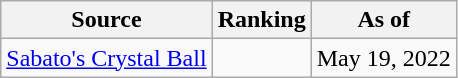<table class="wikitable" style="text-align:center">
<tr>
<th>Source</th>
<th>Ranking</th>
<th>As of</th>
</tr>
<tr>
<td align=left><a href='#'>Sabato's Crystal Ball</a></td>
<td></td>
<td>May 19, 2022</td>
</tr>
</table>
